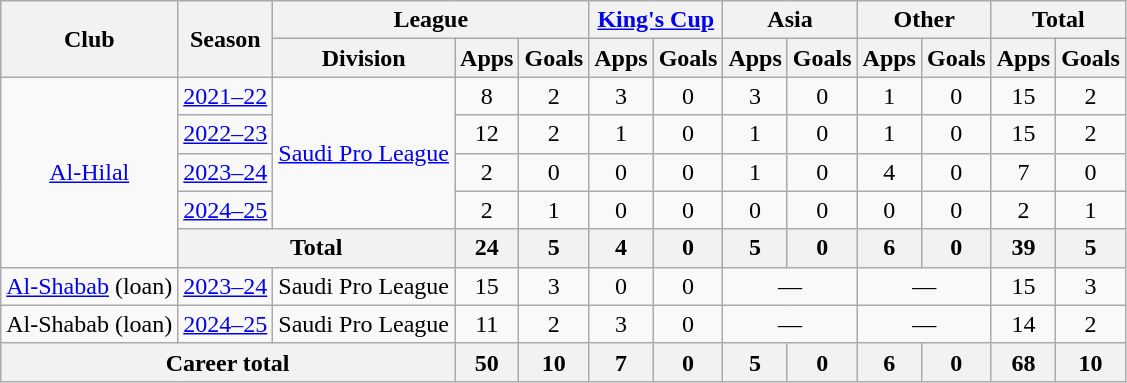<table class="wikitable" style="text-align: center">
<tr>
<th rowspan="2">Club</th>
<th rowspan="2">Season</th>
<th colspan="3">League</th>
<th colspan="2"><a href='#'>King's Cup</a></th>
<th colspan="2">Asia</th>
<th colspan="2">Other</th>
<th colspan="2">Total</th>
</tr>
<tr>
<th>Division</th>
<th>Apps</th>
<th>Goals</th>
<th>Apps</th>
<th>Goals</th>
<th>Apps</th>
<th>Goals</th>
<th>Apps</th>
<th>Goals</th>
<th>Apps</th>
<th>Goals</th>
</tr>
<tr>
<td rowspan="5"><a href='#'>Al-Hilal</a></td>
<td><a href='#'>2021–22</a></td>
<td rowspan="4"><a href='#'>Saudi Pro League</a></td>
<td>8</td>
<td>2</td>
<td>3</td>
<td>0</td>
<td>3</td>
<td>0</td>
<td>1</td>
<td>0</td>
<td>15</td>
<td>2</td>
</tr>
<tr>
<td><a href='#'>2022–23</a></td>
<td>12</td>
<td>2</td>
<td>1</td>
<td>0</td>
<td>1</td>
<td>0</td>
<td>1</td>
<td>0</td>
<td>15</td>
<td>2</td>
</tr>
<tr>
<td><a href='#'>2023–24</a></td>
<td>2</td>
<td>0</td>
<td>0</td>
<td>0</td>
<td>1</td>
<td>0</td>
<td>4</td>
<td>0</td>
<td>7</td>
<td>0</td>
</tr>
<tr>
<td><a href='#'>2024–25</a></td>
<td>2</td>
<td>1</td>
<td>0</td>
<td>0</td>
<td>0</td>
<td>0</td>
<td>0</td>
<td>0</td>
<td>2</td>
<td>1</td>
</tr>
<tr>
<th colspan="2">Total</th>
<th>24</th>
<th>5</th>
<th>4</th>
<th>0</th>
<th>5</th>
<th>0</th>
<th>6</th>
<th>0</th>
<th>39</th>
<th>5</th>
</tr>
<tr>
<td><a href='#'>Al-Shabab</a> (loan)</td>
<td><a href='#'>2023–24</a></td>
<td>Saudi Pro League</td>
<td>15</td>
<td>3</td>
<td>0</td>
<td>0</td>
<td colspan=2>—</td>
<td colspan=2>—</td>
<td>15</td>
<td>3</td>
</tr>
<tr>
<td>Al-Shabab (loan)</td>
<td><a href='#'>2024–25</a></td>
<td>Saudi Pro League</td>
<td>11</td>
<td>2</td>
<td>3</td>
<td>0</td>
<td colspan=2>—</td>
<td colspan=2>—</td>
<td>14</td>
<td>2</td>
</tr>
<tr>
<th colspan="3">Career total</th>
<th>50</th>
<th>10</th>
<th>7</th>
<th>0</th>
<th>5</th>
<th>0</th>
<th>6</th>
<th>0</th>
<th>68</th>
<th>10</th>
</tr>
</table>
